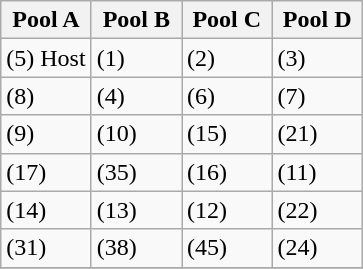<table class="wikitable">
<tr>
<th width=25%>Pool A</th>
<th width=25%>Pool B</th>
<th width=25%>Pool C</th>
<th width=25%>Pool D</th>
</tr>
<tr>
<td> (5) Host</td>
<td> (1)</td>
<td> (2)</td>
<td> (3)</td>
</tr>
<tr>
<td> (8)</td>
<td> (4)</td>
<td> (6)</td>
<td> (7)</td>
</tr>
<tr>
<td> (9)</td>
<td> (10)</td>
<td> (15)</td>
<td> (21)</td>
</tr>
<tr>
<td> (17)</td>
<td> (35)</td>
<td> (16)</td>
<td> (11)</td>
</tr>
<tr>
<td> (14)</td>
<td> (13)</td>
<td> (12)</td>
<td> (22)</td>
</tr>
<tr>
<td> (31)</td>
<td> (38)</td>
<td> (45)</td>
<td> (24)</td>
</tr>
<tr>
</tr>
</table>
